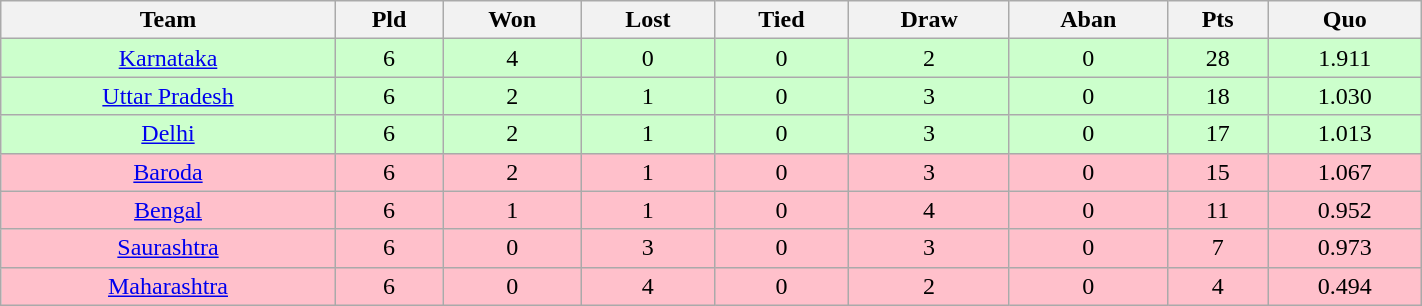<table class="wikitable" width=75%>
<tr>
<th>Team</th>
<th>Pld</th>
<th>Won</th>
<th>Lost</th>
<th>Tied</th>
<th>Draw</th>
<th>Aban</th>
<th>Pts</th>
<th>Quo</th>
</tr>
<tr bgcolor="ccffcc" align="center">
<td><a href='#'>Karnataka</a></td>
<td>6</td>
<td>4</td>
<td>0</td>
<td>0</td>
<td>2</td>
<td>0</td>
<td>28</td>
<td>1.911</td>
</tr>
<tr bgcolor="ccffcc" align="center">
<td><a href='#'>Uttar Pradesh</a></td>
<td>6</td>
<td>2</td>
<td>1</td>
<td>0</td>
<td>3</td>
<td>0</td>
<td>18</td>
<td>1.030</td>
</tr>
<tr bgcolor="ccffcc" align="center">
<td><a href='#'>Delhi</a></td>
<td>6</td>
<td>2</td>
<td>1</td>
<td>0</td>
<td>3</td>
<td>0</td>
<td>17</td>
<td>1.013</td>
</tr>
<tr bgcolor="pink" align="center">
<td><a href='#'>Baroda</a></td>
<td>6</td>
<td>2</td>
<td>1</td>
<td>0</td>
<td>3</td>
<td>0</td>
<td>15</td>
<td>1.067</td>
</tr>
<tr bgcolor="pink" align="center">
<td><a href='#'>Bengal</a></td>
<td>6</td>
<td>1</td>
<td>1</td>
<td>0</td>
<td>4</td>
<td>0</td>
<td>11</td>
<td>0.952</td>
</tr>
<tr bgcolor="pink" align="center">
<td><a href='#'>Saurashtra</a></td>
<td>6</td>
<td>0</td>
<td>3</td>
<td>0</td>
<td>3</td>
<td>0</td>
<td>7</td>
<td>0.973</td>
</tr>
<tr bgcolor="pink" align="center">
<td><a href='#'>Maharashtra</a></td>
<td>6</td>
<td>0</td>
<td>4</td>
<td>0</td>
<td>2</td>
<td>0</td>
<td>4</td>
<td>0.494</td>
</tr>
</table>
